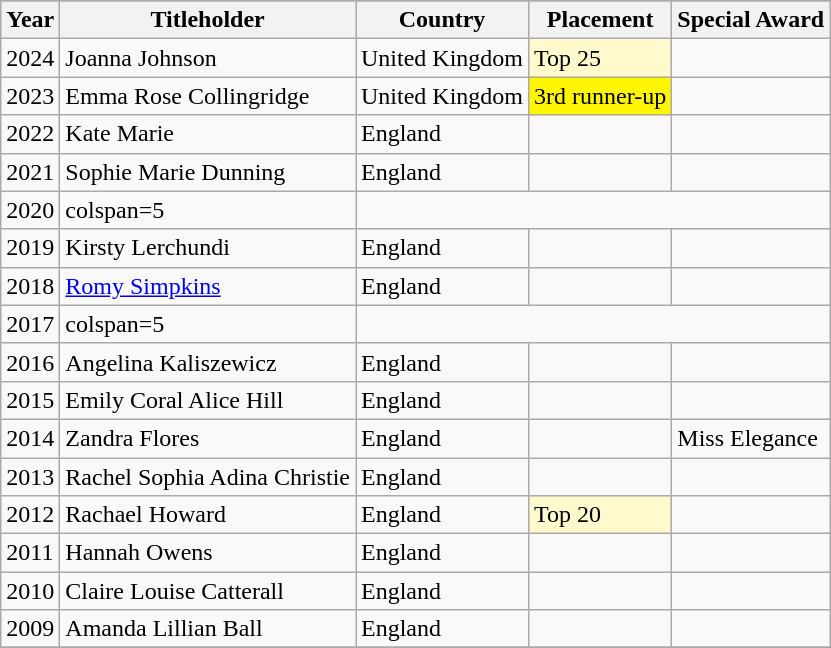<table class="wikitable">
<tr bgcolor="#CCCCCC">
</tr>
<tr>
<th>Year</th>
<th>Titleholder</th>
<th>Country</th>
<th>Placement</th>
<th>Special Award</th>
</tr>
<tr>
<td>2024</td>
<td>Joanna Johnson</td>
<td>United Kingdom</td>
<td bgcolor=#FFFACD>Top 25</td>
<td></td>
</tr>
<tr>
<td>2023</td>
<td>Emma Rose Collingridge</td>
<td>United Kingdom</td>
<td bgcolor=#FFFF66;">3rd runner-up</td>
<td></td>
</tr>
<tr>
<td>2022</td>
<td>Kate Marie</td>
<td>England</td>
<td></td>
<td></td>
</tr>
<tr>
<td>2021</td>
<td>Sophie Marie Dunning</td>
<td>England</td>
<td></td>
<td></td>
</tr>
<tr>
<td>2020</td>
<td>colspan=5 </td>
</tr>
<tr>
<td>2019</td>
<td>Kirsty Lerchundi</td>
<td>England</td>
<td></td>
<td></td>
</tr>
<tr>
<td>2018</td>
<td><a href='#'>Romy Simpkins</a></td>
<td>England</td>
<td></td>
<td></td>
</tr>
<tr>
<td>2017</td>
<td>colspan=5 </td>
</tr>
<tr>
<td>2016</td>
<td>Angelina Kaliszewicz</td>
<td>England</td>
<td></td>
<td></td>
</tr>
<tr>
<td>2015</td>
<td>Emily Coral Alice Hill</td>
<td>England</td>
<td></td>
<td></td>
</tr>
<tr>
<td>2014</td>
<td>Zandra Flores</td>
<td>England</td>
<td></td>
<td>Miss Elegance</td>
</tr>
<tr>
<td>2013</td>
<td>Rachel Sophia Adina Christie</td>
<td>England</td>
<td></td>
<td></td>
</tr>
<tr>
<td>2012</td>
<td>Rachael Howard</td>
<td>England</td>
<td bgcolor="#FFFACD">Top 20</td>
<td></td>
</tr>
<tr>
<td>2011</td>
<td>Hannah Owens</td>
<td>England</td>
<td></td>
<td></td>
</tr>
<tr>
<td>2010</td>
<td>Claire Louise Catterall</td>
<td>England</td>
<td></td>
<td></td>
</tr>
<tr>
<td>2009</td>
<td>Amanda Lillian Ball</td>
<td>England</td>
<td></td>
<td></td>
</tr>
<tr>
</tr>
</table>
